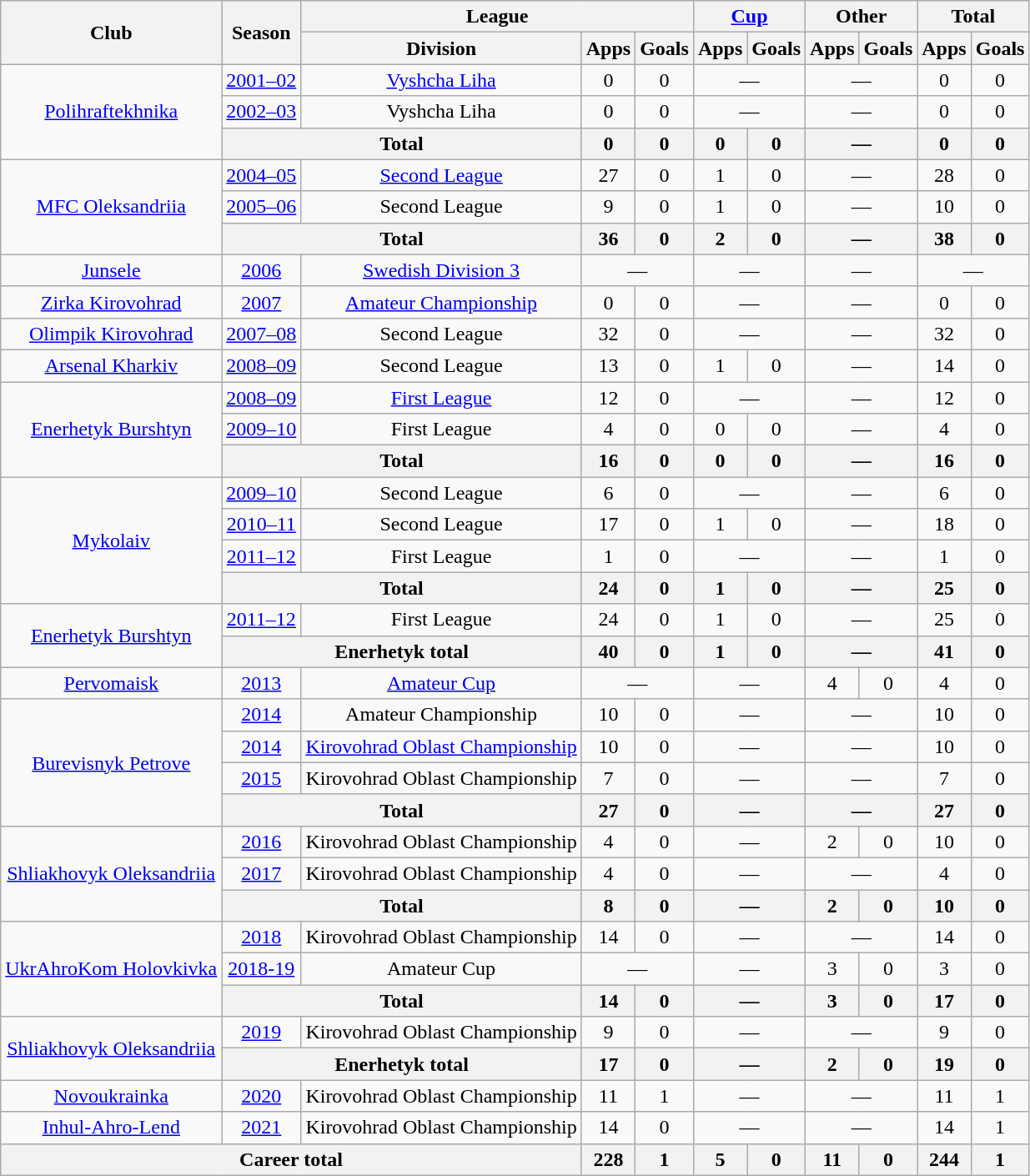<table class=wikitable style="text-align:center">
<tr>
<th rowspan=2>Club</th>
<th rowspan=2>Season</th>
<th colspan=3>League</th>
<th colspan=2><a href='#'>Cup</a></th>
<th colspan="2">Other</th>
<th colspan=2>Total</th>
</tr>
<tr>
<th>Division</th>
<th>Apps</th>
<th>Goals</th>
<th>Apps</th>
<th>Goals</th>
<th>Apps</th>
<th>Goals</th>
<th>Apps</th>
<th>Goals</th>
</tr>
<tr>
<td rowspan=3><a href='#'>Polihraftekhnika</a></td>
<td><a href='#'>2001–02</a></td>
<td><a href='#'>Vyshcha Liha</a></td>
<td>0</td>
<td>0</td>
<td colspan=2>—</td>
<td colspan=2>—</td>
<td>0</td>
<td>0</td>
</tr>
<tr>
<td><a href='#'>2002–03</a></td>
<td>Vyshcha Liha</td>
<td>0</td>
<td>0</td>
<td colspan=2>—</td>
<td colspan=2>—</td>
<td>0</td>
<td>0</td>
</tr>
<tr>
<th colspan=2>Total</th>
<th>0</th>
<th>0</th>
<th>0</th>
<th>0</th>
<th colspan=2>—</th>
<th>0</th>
<th>0</th>
</tr>
<tr>
<td rowspan=3><a href='#'>MFC Oleksandriia</a></td>
<td><a href='#'>2004–05</a></td>
<td><a href='#'>Second League</a></td>
<td>27</td>
<td>0</td>
<td>1</td>
<td>0</td>
<td colspan=2>—</td>
<td>28</td>
<td>0</td>
</tr>
<tr>
<td><a href='#'>2005–06</a></td>
<td>Second League</td>
<td>9</td>
<td>0</td>
<td>1</td>
<td>0</td>
<td colspan=2>—</td>
<td>10</td>
<td>0</td>
</tr>
<tr>
<th colspan=2>Total</th>
<th>36</th>
<th>0</th>
<th>2</th>
<th>0</th>
<th colspan=2>—</th>
<th>38</th>
<th>0</th>
</tr>
<tr>
<td><a href='#'>Junsele</a></td>
<td><a href='#'>2006</a></td>
<td><a href='#'>Swedish Division 3</a></td>
<td colspan=2>—</td>
<td colspan=2>—</td>
<td colspan=2>—</td>
<td colspan=2>—</td>
</tr>
<tr>
<td><a href='#'>Zirka Kirovohrad</a></td>
<td><a href='#'>2007</a></td>
<td><a href='#'>Amateur Championship</a></td>
<td>0</td>
<td>0</td>
<td colspan=2>—</td>
<td colspan=2>—</td>
<td>0</td>
<td>0</td>
</tr>
<tr>
<td><a href='#'>Olimpik Kirovohrad</a></td>
<td><a href='#'>2007–08</a></td>
<td>Second League</td>
<td>32</td>
<td>0</td>
<td colspan=2>—</td>
<td colspan=2>—</td>
<td>32</td>
<td>0</td>
</tr>
<tr>
<td><a href='#'>Arsenal Kharkiv</a></td>
<td><a href='#'>2008–09</a></td>
<td>Second League</td>
<td>13</td>
<td>0</td>
<td>1</td>
<td>0</td>
<td colspan=2>—</td>
<td>14</td>
<td>0</td>
</tr>
<tr>
<td rowspan=3><a href='#'>Enerhetyk Burshtyn</a></td>
<td><a href='#'>2008–09</a></td>
<td><a href='#'>First League</a></td>
<td>12</td>
<td>0</td>
<td colspan=2>—</td>
<td colspan=2>—</td>
<td>12</td>
<td>0</td>
</tr>
<tr>
<td><a href='#'>2009–10</a></td>
<td>First League</td>
<td>4</td>
<td>0</td>
<td>0</td>
<td>0</td>
<td colspan=2>—</td>
<td>4</td>
<td>0</td>
</tr>
<tr>
<th colspan=2>Total</th>
<th>16</th>
<th>0</th>
<th>0</th>
<th>0</th>
<th colspan=2>—</th>
<th>16</th>
<th>0</th>
</tr>
<tr>
<td rowspan=4><a href='#'>Mykolaiv</a></td>
<td><a href='#'>2009–10</a></td>
<td>Second League</td>
<td>6</td>
<td>0</td>
<td colspan=2>—</td>
<td colspan=2>—</td>
<td>6</td>
<td>0</td>
</tr>
<tr>
<td><a href='#'>2010–11</a></td>
<td>Second League</td>
<td>17</td>
<td>0</td>
<td>1</td>
<td>0</td>
<td colspan=2>—</td>
<td>18</td>
<td>0</td>
</tr>
<tr>
<td><a href='#'>2011–12</a></td>
<td>First League</td>
<td>1</td>
<td>0</td>
<td colspan=2>—</td>
<td colspan=2>—</td>
<td>1</td>
<td>0</td>
</tr>
<tr>
<th colspan=2>Total</th>
<th>24</th>
<th>0</th>
<th>1</th>
<th>0</th>
<th colspan=2>—</th>
<th>25</th>
<th>0</th>
</tr>
<tr>
<td rowspan=2><a href='#'>Enerhetyk Burshtyn</a></td>
<td><a href='#'>2011–12</a></td>
<td>First League</td>
<td>24</td>
<td>0</td>
<td>1</td>
<td>0</td>
<td colspan=2>—</td>
<td>25</td>
<td>0</td>
</tr>
<tr>
<th colspan=2>Enerhetyk total</th>
<th>40</th>
<th>0</th>
<th>1</th>
<th>0</th>
<th colspan=2>—</th>
<th>41</th>
<th>0</th>
</tr>
<tr>
<td><a href='#'>Pervomaisk</a></td>
<td><a href='#'>2013</a></td>
<td><a href='#'>Amateur Cup</a></td>
<td colspan=2>—</td>
<td colspan=2>—</td>
<td>4</td>
<td>0</td>
<td>4</td>
<td>0</td>
</tr>
<tr>
<td rowspan=4><a href='#'>Burevisnyk Petrove</a></td>
<td><a href='#'>2014</a></td>
<td>Amateur Championship</td>
<td>10</td>
<td>0</td>
<td colspan=2>—</td>
<td colspan=2>—</td>
<td>10</td>
<td>0</td>
</tr>
<tr>
<td><a href='#'>2014</a></td>
<td><a href='#'>Kirovohrad Oblast Championship</a></td>
<td>10</td>
<td>0</td>
<td colspan=2>—</td>
<td colspan=2>—</td>
<td>10</td>
<td>0</td>
</tr>
<tr>
<td><a href='#'>2015</a></td>
<td>Kirovohrad Oblast Championship</td>
<td>7</td>
<td>0</td>
<td colspan=2>—</td>
<td colspan=2>—</td>
<td>7</td>
<td>0</td>
</tr>
<tr>
<th colspan=2>Total</th>
<th>27</th>
<th>0</th>
<th colspan=2>—</th>
<th colspan=2>—</th>
<th>27</th>
<th>0</th>
</tr>
<tr>
<td rowspan=3><a href='#'>Shliakhovyk Oleksandriia</a></td>
<td><a href='#'>2016</a></td>
<td>Kirovohrad Oblast Championship</td>
<td>4</td>
<td>0</td>
<td colspan=2>—</td>
<td>2</td>
<td>0</td>
<td>10</td>
<td>0</td>
</tr>
<tr>
<td><a href='#'>2017</a></td>
<td>Kirovohrad Oblast Championship</td>
<td>4</td>
<td>0</td>
<td colspan=2>—</td>
<td colspan=2>—</td>
<td>4</td>
<td>0</td>
</tr>
<tr>
<th colspan=2>Total</th>
<th>8</th>
<th>0</th>
<th colspan=2>—</th>
<th>2</th>
<th>0</th>
<th>10</th>
<th>0</th>
</tr>
<tr>
<td rowspan=3><a href='#'>UkrAhroKom Holovkivka</a></td>
<td><a href='#'>2018</a></td>
<td>Kirovohrad Oblast Championship</td>
<td>14</td>
<td>0</td>
<td colspan=2>—</td>
<td colspan=2>—</td>
<td>14</td>
<td>0</td>
</tr>
<tr>
<td><a href='#'>2018-19</a></td>
<td>Amateur Cup</td>
<td colspan=2>—</td>
<td colspan=2>—</td>
<td>3</td>
<td>0</td>
<td>3</td>
<td>0</td>
</tr>
<tr>
<th colspan=2>Total</th>
<th>14</th>
<th>0</th>
<th colspan=2>—</th>
<th>3</th>
<th>0</th>
<th>17</th>
<th>0</th>
</tr>
<tr>
<td rowspan=2><a href='#'>Shliakhovyk Oleksandriia</a></td>
<td><a href='#'>2019</a></td>
<td>Kirovohrad Oblast Championship</td>
<td>9</td>
<td>0</td>
<td colspan=2>—</td>
<td colspan=2>—</td>
<td>9</td>
<td>0</td>
</tr>
<tr>
<th colspan=2>Enerhetyk total</th>
<th>17</th>
<th>0</th>
<th colspan=2>—</th>
<th>2</th>
<th>0</th>
<th>19</th>
<th>0</th>
</tr>
<tr>
<td><a href='#'>Novoukrainka</a></td>
<td><a href='#'>2020</a></td>
<td>Kirovohrad Oblast Championship</td>
<td>11</td>
<td>1</td>
<td colspan=2>—</td>
<td colspan=2>—</td>
<td>11</td>
<td>1</td>
</tr>
<tr>
<td><a href='#'>Inhul-Ahro-Lend</a></td>
<td><a href='#'>2021</a></td>
<td>Kirovohrad Oblast Championship</td>
<td>14</td>
<td>0</td>
<td colspan=2>—</td>
<td colspan=2>—</td>
<td>14</td>
<td>1</td>
</tr>
<tr>
<th colspan=3>Career total</th>
<th>228</th>
<th>1</th>
<th>5</th>
<th>0</th>
<th>11</th>
<th>0</th>
<th>244</th>
<th>1</th>
</tr>
</table>
